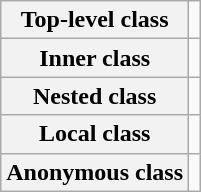<table class="wikitable">
<tr>
<th>Top-level class</th>
<td></td>
</tr>
<tr>
<th>Inner class</th>
<td></td>
</tr>
<tr>
<th>Nested class</th>
<td></td>
</tr>
<tr>
<th>Local class</th>
<td></td>
</tr>
<tr>
<th>Anonymous class</th>
<td></td>
</tr>
</table>
